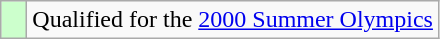<table class="wikitable" style="text-align:left;">
<tr>
<td width=10px bgcolor=#ccffcc></td>
<td>Qualified for the <a href='#'>2000 Summer Olympics</a></td>
</tr>
</table>
